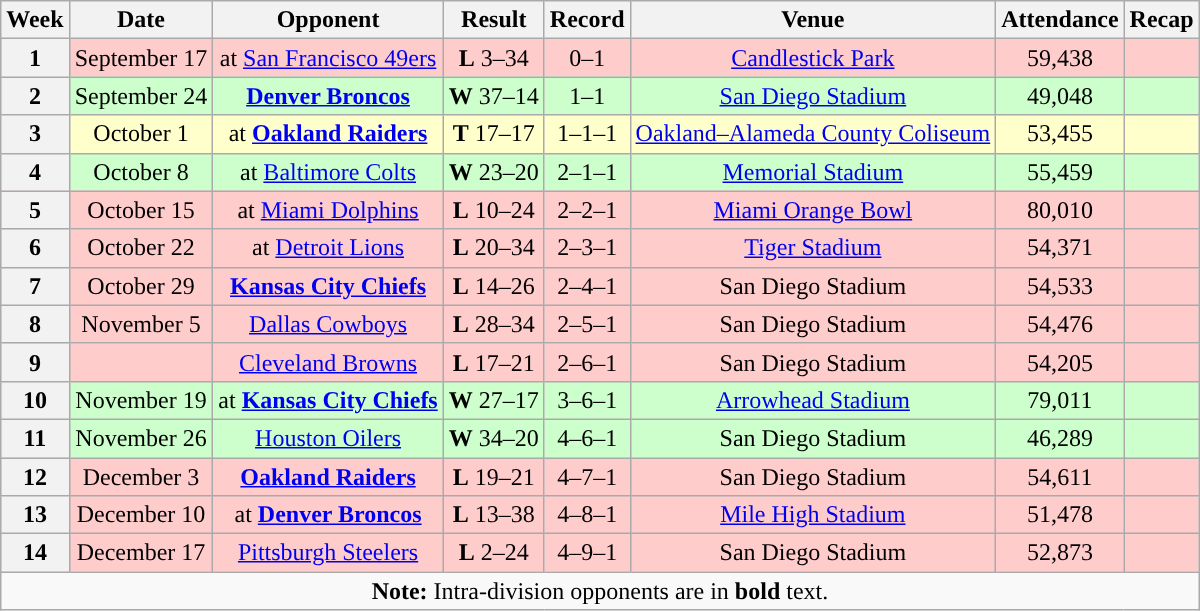<table class="wikitable" style="text-align:center">
<tr>
<th>Week</th>
<th>Date</th>
<th>Opponent</th>
<th>Result</th>
<th>Record</th>
<th>Venue</th>
<th>Attendance</th>
<th>Recap</th>
</tr>
<tr style="background:#fcc">
<th>1</th>
<td>September 17</td>
<td>at <a href='#'>San Francisco 49ers</a></td>
<td><strong>L</strong> 3–34</td>
<td>0–1</td>
<td><a href='#'>Candlestick Park</a></td>
<td>59,438</td>
<td></td>
</tr>
<tr style="background:#cfc">
<th>2</th>
<td>September 24</td>
<td><strong><a href='#'>Denver Broncos</a></strong></td>
<td><strong>W</strong> 37–14</td>
<td>1–1</td>
<td><a href='#'>San Diego Stadium</a></td>
<td>49,048</td>
<td></td>
</tr>
<tr style="background:#ffc">
<th>3</th>
<td>October 1</td>
<td>at <strong><a href='#'>Oakland Raiders</a></strong></td>
<td><strong>T</strong> 17–17</td>
<td>1–1–1</td>
<td><a href='#'>Oakland–Alameda County Coliseum</a></td>
<td>53,455</td>
<td></td>
</tr>
<tr style="background:#cfc">
<th>4</th>
<td>October 8</td>
<td>at <a href='#'>Baltimore Colts</a></td>
<td><strong>W</strong> 23–20</td>
<td>2–1–1</td>
<td><a href='#'>Memorial Stadium</a></td>
<td>55,459</td>
<td></td>
</tr>
<tr style="background:#fcc">
<th>5</th>
<td>October 15</td>
<td>at <a href='#'>Miami Dolphins</a></td>
<td><strong>L</strong> 10–24</td>
<td>2–2–1</td>
<td><a href='#'>Miami Orange Bowl</a></td>
<td>80,010</td>
<td></td>
</tr>
<tr style="background:#fcc">
<th>6</th>
<td>October 22</td>
<td>at <a href='#'>Detroit Lions</a></td>
<td><strong>L</strong> 20–34</td>
<td>2–3–1</td>
<td><a href='#'>Tiger Stadium</a></td>
<td>54,371</td>
<td></td>
</tr>
<tr style="background:#fcc">
<th>7</th>
<td>October 29</td>
<td><strong><a href='#'>Kansas City Chiefs</a></strong></td>
<td><strong>L</strong> 14–26</td>
<td>2–4–1</td>
<td>San Diego Stadium</td>
<td>54,533</td>
<td></td>
</tr>
<tr style="background:#fcc">
<th>8</th>
<td>November 5</td>
<td><a href='#'>Dallas Cowboys</a></td>
<td><strong>L</strong> 28–34</td>
<td>2–5–1</td>
<td>San Diego Stadium</td>
<td>54,476</td>
<td></td>
</tr>
<tr style="background:#fcc">
<th>9</th>
<td></td>
<td><a href='#'>Cleveland Browns</a></td>
<td><strong>L</strong> 17–21</td>
<td>2–6–1</td>
<td>San Diego Stadium</td>
<td>54,205</td>
<td></td>
</tr>
<tr style="background:#cfc">
<th>10</th>
<td>November 19</td>
<td>at <strong><a href='#'>Kansas City Chiefs</a></strong></td>
<td><strong>W</strong> 27–17</td>
<td>3–6–1</td>
<td><a href='#'>Arrowhead Stadium</a></td>
<td>79,011</td>
<td></td>
</tr>
<tr style="background:#cfc">
<th>11</th>
<td>November 26</td>
<td><a href='#'>Houston Oilers</a></td>
<td><strong>W</strong> 34–20</td>
<td>4–6–1</td>
<td>San Diego Stadium</td>
<td>46,289</td>
<td></td>
</tr>
<tr style="background:#fcc">
<th>12</th>
<td>December 3</td>
<td><strong><a href='#'>Oakland Raiders</a></strong></td>
<td><strong>L</strong> 19–21</td>
<td>4–7–1</td>
<td>San Diego Stadium</td>
<td>54,611</td>
<td></td>
</tr>
<tr style="background:#fcc">
<th>13</th>
<td>December 10</td>
<td>at <strong><a href='#'>Denver Broncos</a></strong></td>
<td><strong>L</strong> 13–38</td>
<td>4–8–1</td>
<td><a href='#'>Mile High Stadium</a></td>
<td>51,478</td>
<td></td>
</tr>
<tr style="background:#fcc">
<th>14</th>
<td>December 17</td>
<td><a href='#'>Pittsburgh Steelers</a></td>
<td><strong>L</strong> 2–24</td>
<td>4–9–1</td>
<td>San Diego Stadium</td>
<td>52,873</td>
<td></td>
</tr>
<tr>
<td colspan="8"><strong>Note:</strong> Intra-division opponents are in <strong>bold</strong> text.</td>
</tr>
</table>
